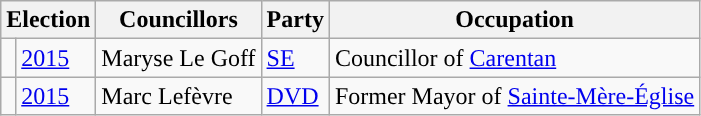<table class="wikitable">
<tr>
<th colspan="2">Election</th>
<th>Councillors</th>
<th>Party</th>
<th>Occupation</th>
</tr>
<tr>
<td style="background-color: "></td>
<td><a href='#'>2015</a></td>
<td>Maryse Le Goff</td>
<td><a href='#'>SE</a></td>
<td>Councillor of <a href='#'>Carentan</a></td>
</tr>
<tr>
<td style="background-color: "></td>
<td><a href='#'>2015</a></td>
<td>Marc Lefèvre</td>
<td><a href='#'>DVD</a></td>
<td>Former Mayor of <a href='#'>Sainte-Mère-Église</a></td>
</tr>
</table>
